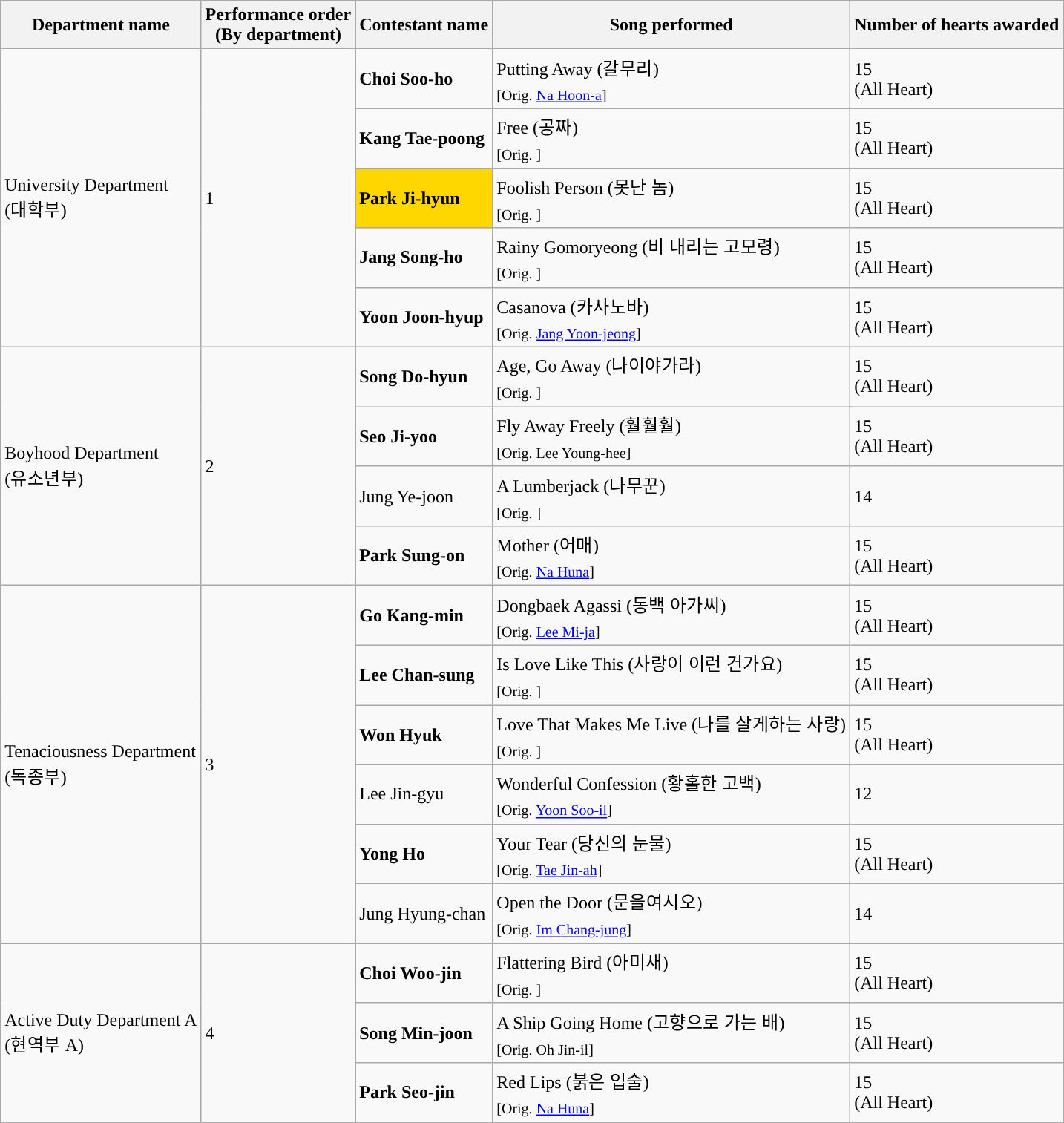<table class="wikitable">
<tr>
<th>Department name</th>
<th>Performance order<br>(By department)</th>
<th>Contestant name</th>
<th>Song performed</th>
<th>Number of hearts awarded</th>
</tr>
<tr>
<td rowspan=5>University Department<br>(대학부)</td>
<td rowspan=5>1</td>
<td><strong>Choi Soo-ho</strong></td>
<td>Putting Away (갈무리)<br><sub>[Orig. <a href='#'>Na Hoon-a</a>]</sub></td>
<td>15<br>(All Heart)</td>
</tr>
<tr>
<td><strong>Kang Tae-poong</strong></td>
<td>Free (공짜)<br><sub>[Orig. ]</sub></td>
<td>15<br>(All Heart)</td>
</tr>
<tr>
<td style="background: gold; color: black;"><strong>Park Ji-hyun</strong></td>
<td>Foolish Person (못난 놈)<br><sub>[Orig. ]</sub></td>
<td>15<br>(All Heart)</td>
</tr>
<tr>
<td><strong>Jang Song-ho</strong></td>
<td>Rainy Gomoryeong (비 내리는 고모령)<br><sub>[Orig. ]</sub></td>
<td>15<br>(All Heart)</td>
</tr>
<tr>
<td><strong>Yoon Joon-hyup</strong></td>
<td>Casanova (카사노바)<br><sub>[Orig. <a href='#'>Jang Yoon-jeong</a>]</sub></td>
<td>15<br>(All Heart)</td>
</tr>
<tr>
<td rowspan=4>Boyhood Department<br>(유소년부)</td>
<td rowspan=4>2</td>
<td><strong>Song Do-hyun</strong></td>
<td>Age, Go Away (나이야가라)<br><sub>[Orig. ]</sub></td>
<td>15<br>(All Heart)</td>
</tr>
<tr>
<td><strong>Seo Ji-yoo</strong></td>
<td>Fly Away Freely (훨훨훨)<br><sub>[Orig. Lee Young-hee]</sub></td>
<td>15<br>(All Heart)</td>
</tr>
<tr>
<td>Jung Ye-joon</td>
<td>A Lumberjack (나무꾼)<br><sub>[Orig. ]</sub></td>
<td>14</td>
</tr>
<tr>
<td><strong>Park Sung-on</strong></td>
<td>Mother (어매)<br><sub>[Orig. <a href='#'>Na Huna</a>]</sub></td>
<td>15<br>(All Heart)</td>
</tr>
<tr>
<td rowspan=6>Tenaciousness Department<br>(독종부)</td>
<td rowspan=6>3</td>
<td><strong>Go Kang-min</strong></td>
<td>Dongbaek Agassi (동백 아가씨)<br><sub>[Orig. <a href='#'>Lee Mi-ja</a>]</sub></td>
<td>15<br>(All Heart)</td>
</tr>
<tr>
<td><strong>Lee Chan-sung</strong></td>
<td>Is Love Like This (사랑이 이런 건가요)<br><sub>[Orig. ]</sub></td>
<td>15<br>(All Heart)</td>
</tr>
<tr>
<td><strong>Won Hyuk</strong></td>
<td>Love That Makes Me Live (나를 살게하는 사랑)<br><sub>[Orig. ]</sub></td>
<td>15<br>(All Heart)</td>
</tr>
<tr>
<td>Lee Jin-gyu</td>
<td>Wonderful Confession (황홀한 고백)<br><sub>[Orig. <a href='#'>Yoon Soo-il</a>]</sub></td>
<td>12</td>
</tr>
<tr>
<td><strong>Yong Ho</strong></td>
<td>Your Tear (당신의 눈물)<br><sub>[Orig. <a href='#'>Tae Jin-ah</a>]</sub></td>
<td>15<br>(All Heart)</td>
</tr>
<tr>
<td>Jung Hyung-chan</td>
<td>Open the Door (문을여시오)<br><sub>[Orig. <a href='#'>Im Chang-jung</a>]</sub></td>
<td>14</td>
</tr>
<tr>
<td rowspan=3>Active Duty Department A<br>(현역부 A)</td>
<td rowspan=3>4</td>
<td><strong>Choi Woo-jin</strong></td>
<td>Flattering Bird (아미새)<br><sub>[Orig. ]</sub></td>
<td>15<br>(All Heart)</td>
</tr>
<tr>
<td><strong>Song Min-joon</strong></td>
<td>A Ship Going Home (고향으로 가는 배)<br><sub>[Orig. Oh Jin-il]</sub></td>
<td>15<br>(All Heart)</td>
</tr>
<tr>
<td><strong>Park Seo-jin</strong></td>
<td>Red Lips (붉은 입술)<br><sub>[Orig. <a href='#'>Na Huna</a>]</sub></td>
<td>15<br>(All Heart)</td>
</tr>
</table>
